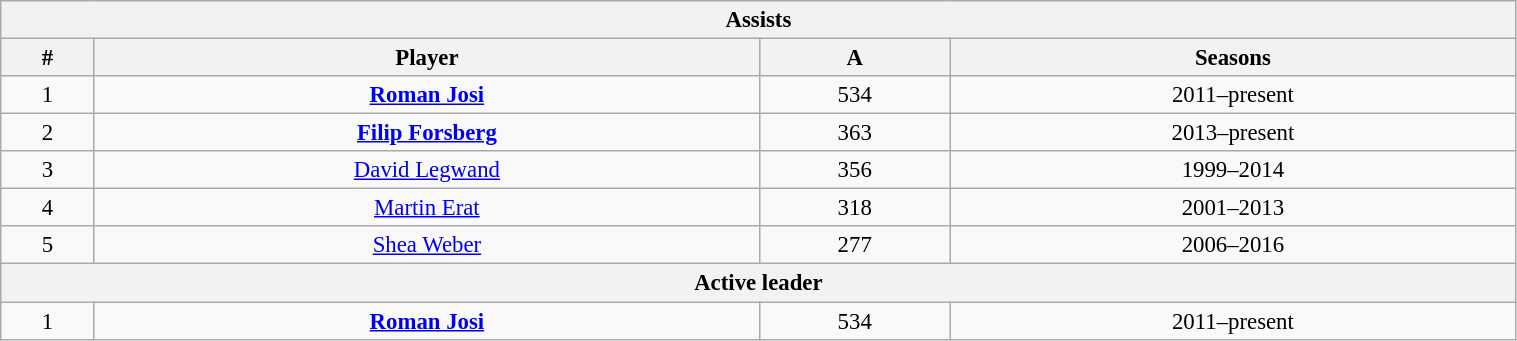<table class="wikitable" style="text-align: center; font-size: 95%" width="80%">
<tr>
<th colspan="4">Assists</th>
</tr>
<tr>
<th>#</th>
<th>Player</th>
<th>A</th>
<th>Seasons</th>
</tr>
<tr>
<td>1</td>
<td><strong><a href='#'>Roman Josi</a></strong></td>
<td>534</td>
<td>2011–present</td>
</tr>
<tr>
<td>2</td>
<td><strong><a href='#'>Filip Forsberg</a></strong></td>
<td>363</td>
<td>2013–present</td>
</tr>
<tr>
<td>3</td>
<td><a href='#'>David Legwand</a></td>
<td>356</td>
<td>1999–2014</td>
</tr>
<tr>
<td>4</td>
<td><a href='#'>Martin Erat</a></td>
<td>318</td>
<td>2001–2013</td>
</tr>
<tr>
<td>5</td>
<td><a href='#'>Shea Weber</a></td>
<td>277</td>
<td>2006–2016</td>
</tr>
<tr>
<th colspan="4">Active leader</th>
</tr>
<tr>
<td>1</td>
<td><strong><a href='#'>Roman Josi</a></strong></td>
<td>534</td>
<td>2011–present</td>
</tr>
</table>
